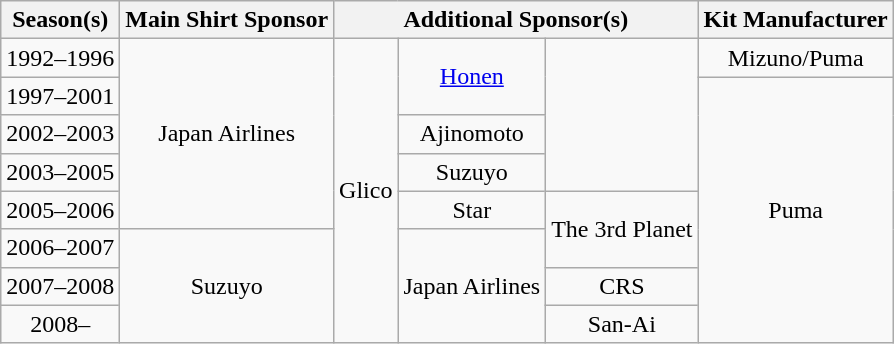<table class="wikitable" style="text-align:center">
<tr>
<th>Season(s)</th>
<th>Main Shirt Sponsor</th>
<th colspan=3>Additional Sponsor(s)</th>
<th>Kit Manufacturer</th>
</tr>
<tr>
<td>1992–1996</td>
<td rowspan=5>Japan Airlines</td>
<td rowspan=8>Glico</td>
<td rowspan=2><a href='#'>Honen</a></td>
<td rowspan=4></td>
<td>Mizuno/Puma</td>
</tr>
<tr>
<td>1997–2001</td>
<td rowspan=7>Puma</td>
</tr>
<tr>
<td>2002–2003</td>
<td>Ajinomoto</td>
</tr>
<tr>
<td>2003–2005</td>
<td>Suzuyo</td>
</tr>
<tr>
<td>2005–2006</td>
<td>Star</td>
<td rowspan=2>The 3rd Planet</td>
</tr>
<tr>
<td>2006–2007</td>
<td rowspan=3>Suzuyo</td>
<td rowspan=3>Japan Airlines</td>
</tr>
<tr>
<td>2007–2008</td>
<td>CRS</td>
</tr>
<tr>
<td>2008–</td>
<td>San-Ai</td>
</tr>
</table>
